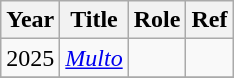<table class="wikitable">
<tr>
<th>Year</th>
<th>Title</th>
<th>Role</th>
<th>Ref</th>
</tr>
<tr>
<td>2025</td>
<td><em><a href='#'>Multo</a></em></td>
<td></td>
<td></td>
</tr>
<tr>
</tr>
</table>
